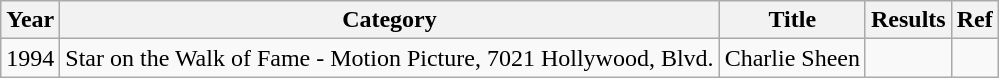<table class="wikitable">
<tr>
<th>Year</th>
<th>Category</th>
<th>Title</th>
<th>Results</th>
<th>Ref</th>
</tr>
<tr>
<td>1994</td>
<td>Star on the Walk of Fame - Motion Picture, 7021 Hollywood, Blvd.</td>
<td>Charlie Sheen</td>
<td></td>
<td></td>
</tr>
</table>
